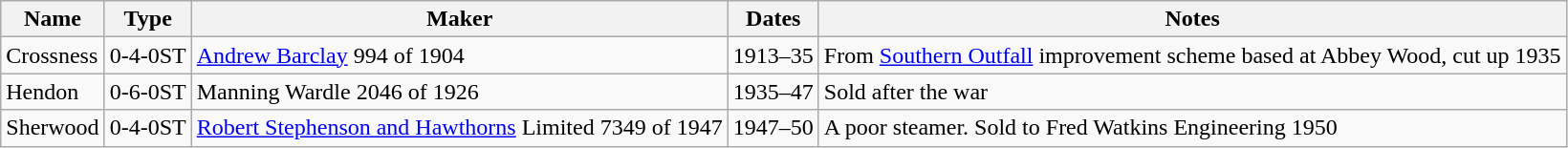<table class="wikitable">
<tr>
<th>Name</th>
<th>Type</th>
<th>Maker</th>
<th>Dates</th>
<th>Notes</th>
</tr>
<tr>
<td>Crossness</td>
<td>0-4-0ST</td>
<td><a href='#'>Andrew Barclay</a> 994 of 1904</td>
<td>1913–35</td>
<td>From <a href='#'>Southern Outfall</a> improvement scheme based at Abbey Wood, cut up 1935</td>
</tr>
<tr>
<td>Hendon</td>
<td>0-6-0ST</td>
<td>Manning Wardle 2046 of 1926</td>
<td>1935–47</td>
<td>Sold after the war</td>
</tr>
<tr>
<td>Sherwood</td>
<td>0-4-0ST</td>
<td><a href='#'>Robert Stephenson and Hawthorns</a> Limited 7349 of 1947</td>
<td>1947–50</td>
<td>A poor steamer. Sold to Fred Watkins Engineering 1950</td>
</tr>
</table>
